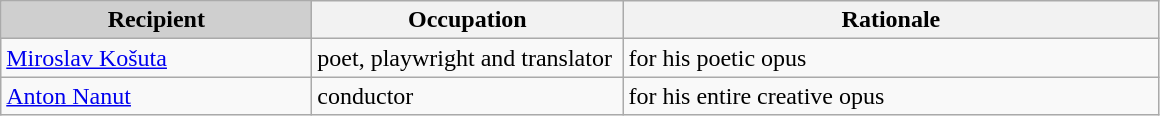<table class="wikitable">
<tr>
<th style="background-color:#cfcfcf;"  align="center">Recipient</th>
<th>Occupation</th>
<th>Rationale</th>
</tr>
<tr>
<td><a href='#'>Miroslav Košuta</a></td>
<td>poet, playwright and translator</td>
<td>for his poetic opus</td>
</tr>
<tr>
<td style="width: 200px;"><a href='#'>Anton Nanut</a></td>
<td style="width: 200px;">conductor</td>
<td style="width: 350px;">for his entire creative opus</td>
</tr>
</table>
